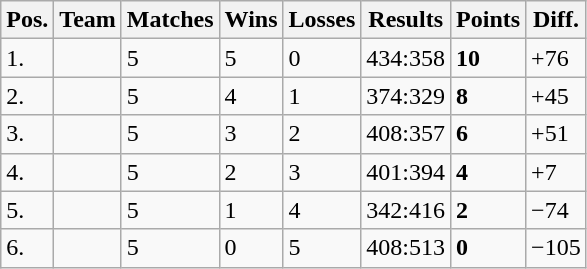<table class="wikitable">
<tr>
<th>Pos.</th>
<th align="center">Team</th>
<th>Matches</th>
<th>Wins</th>
<th>Losses</th>
<th>Results</th>
<th>Points</th>
<th>Diff.</th>
</tr>
<tr>
<td>1.</td>
<td></td>
<td>5</td>
<td>5</td>
<td>0</td>
<td>434:358</td>
<td><strong>10</strong></td>
<td>+76</td>
</tr>
<tr>
<td>2.</td>
<td></td>
<td>5</td>
<td>4</td>
<td>1</td>
<td>374:329</td>
<td><strong>8</strong></td>
<td>+45</td>
</tr>
<tr>
<td>3.</td>
<td></td>
<td>5</td>
<td>3</td>
<td>2</td>
<td>408:357</td>
<td><strong>6</strong></td>
<td>+51</td>
</tr>
<tr>
<td>4.</td>
<td></td>
<td>5</td>
<td>2</td>
<td>3</td>
<td>401:394</td>
<td><strong>4</strong></td>
<td>+7</td>
</tr>
<tr>
<td>5.</td>
<td></td>
<td>5</td>
<td>1</td>
<td>4</td>
<td>342:416</td>
<td><strong>2</strong></td>
<td>−74</td>
</tr>
<tr>
<td>6.</td>
<td></td>
<td>5</td>
<td>0</td>
<td>5</td>
<td>408:513</td>
<td><strong>0</strong></td>
<td>−105</td>
</tr>
</table>
